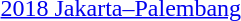<table>
<tr>
<td><a href='#'>2018 Jakarta–Palembang</a></td>
<td></td>
<td></td>
<td></td>
</tr>
</table>
